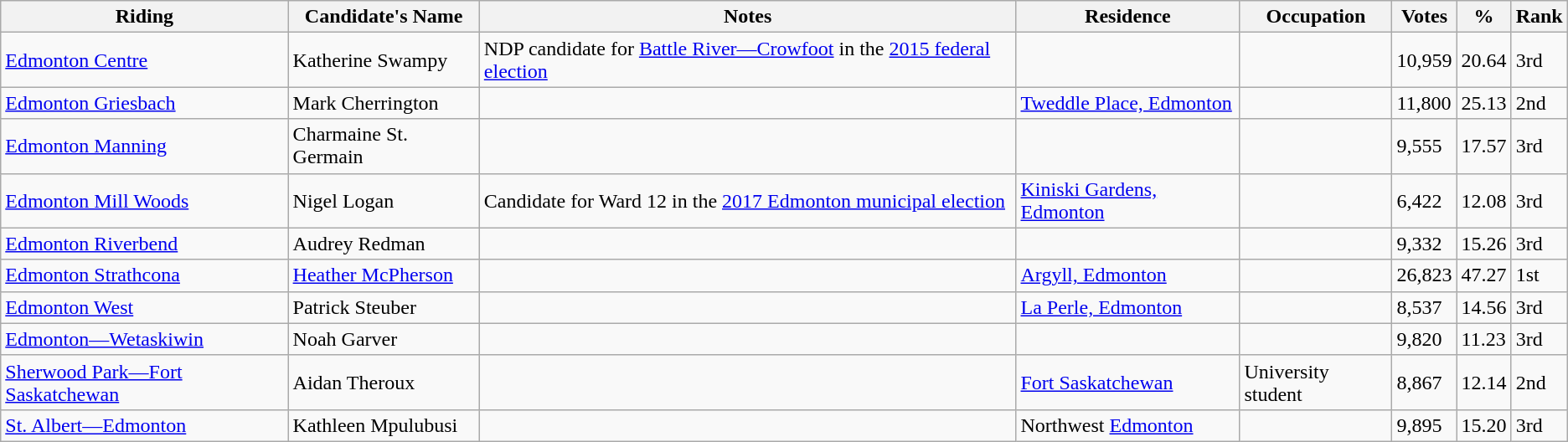<table class="wikitable sortable">
<tr>
<th>Riding<br></th>
<th>Candidate's Name</th>
<th>Notes</th>
<th>Residence</th>
<th>Occupation</th>
<th>Votes</th>
<th>%</th>
<th>Rank</th>
</tr>
<tr>
<td><a href='#'>Edmonton Centre</a></td>
<td>Katherine Swampy</td>
<td>NDP candidate for <a href='#'>Battle River—Crowfoot</a> in the <a href='#'>2015 federal election</a></td>
<td></td>
<td></td>
<td>10,959</td>
<td>20.64</td>
<td>3rd</td>
</tr>
<tr>
<td><a href='#'>Edmonton Griesbach</a></td>
<td>Mark Cherrington</td>
<td></td>
<td><a href='#'>Tweddle Place, Edmonton</a></td>
<td></td>
<td>11,800</td>
<td>25.13</td>
<td>2nd</td>
</tr>
<tr>
<td><a href='#'>Edmonton Manning</a></td>
<td>Charmaine St. Germain</td>
<td></td>
<td></td>
<td></td>
<td>9,555</td>
<td>17.57</td>
<td>3rd</td>
</tr>
<tr>
<td><a href='#'>Edmonton Mill Woods</a></td>
<td>Nigel Logan</td>
<td>Candidate for Ward 12 in the <a href='#'>2017 Edmonton municipal election</a></td>
<td><a href='#'>Kiniski Gardens, Edmonton</a></td>
<td></td>
<td>6,422</td>
<td>12.08</td>
<td>3rd</td>
</tr>
<tr>
<td><a href='#'>Edmonton Riverbend</a></td>
<td>Audrey Redman</td>
<td></td>
<td></td>
<td></td>
<td>9,332</td>
<td>15.26</td>
<td>3rd</td>
</tr>
<tr>
<td><a href='#'>Edmonton Strathcona</a></td>
<td><a href='#'>Heather McPherson</a></td>
<td></td>
<td><a href='#'>Argyll, Edmonton</a></td>
<td></td>
<td>26,823</td>
<td>47.27</td>
<td>1st</td>
</tr>
<tr>
<td><a href='#'>Edmonton West</a></td>
<td>Patrick Steuber</td>
<td></td>
<td><a href='#'>La Perle, Edmonton</a></td>
<td></td>
<td>8,537</td>
<td>14.56</td>
<td>3rd</td>
</tr>
<tr>
<td><a href='#'>Edmonton—Wetaskiwin</a></td>
<td>Noah Garver</td>
<td></td>
<td></td>
<td></td>
<td>9,820</td>
<td>11.23</td>
<td>3rd</td>
</tr>
<tr>
<td><a href='#'>Sherwood Park—Fort Saskatchewan</a></td>
<td>Aidan Theroux</td>
<td></td>
<td><a href='#'>Fort Saskatchewan</a></td>
<td>University student</td>
<td>8,867</td>
<td>12.14</td>
<td>2nd</td>
</tr>
<tr>
<td><a href='#'>St. Albert—Edmonton</a></td>
<td>Kathleen Mpulubusi</td>
<td></td>
<td>Northwest <a href='#'>Edmonton</a></td>
<td></td>
<td>9,895</td>
<td>15.20</td>
<td>3rd</td>
</tr>
</table>
